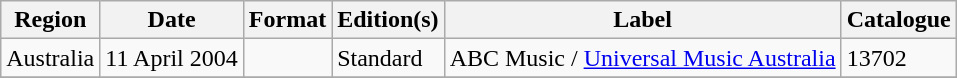<table class="wikitable plainrowheaders">
<tr>
<th scope="col">Region</th>
<th scope="col">Date</th>
<th scope="col">Format</th>
<th scope="col">Edition(s)</th>
<th scope="col">Label</th>
<th scope="col">Catalogue</th>
</tr>
<tr>
<td>Australia</td>
<td>11 April 2004 </td>
<td></td>
<td>Standard</td>
<td>ABC Music / <a href='#'>Universal Music Australia</a></td>
<td>13702</td>
</tr>
<tr>
</tr>
</table>
